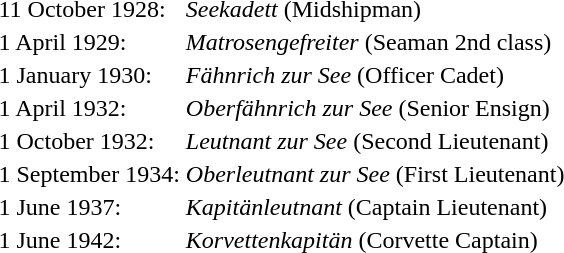<table style="background: transparent;">
<tr>
<td>11 October 1928:</td>
<td><em>Seekadett</em> (Midshipman)</td>
</tr>
<tr>
<td>1 April 1929:</td>
<td><em>Matrosengefreiter</em> (Seaman 2nd class)</td>
</tr>
<tr>
<td>1 January 1930:</td>
<td><em>Fähnrich zur See</em> (Officer Cadet)</td>
</tr>
<tr>
<td>1 April 1932:</td>
<td><em>Oberfähnrich zur See</em> (Senior Ensign)</td>
</tr>
<tr>
<td>1 October 1932:</td>
<td><em>Leutnant zur See</em> (Second Lieutenant)</td>
</tr>
<tr>
<td>1 September 1934:</td>
<td><em>Oberleutnant zur See</em> (First Lieutenant)</td>
</tr>
<tr>
<td>1 June 1937:</td>
<td><em>Kapitänleutnant</em> (Captain Lieutenant)</td>
</tr>
<tr>
<td>1 June 1942:</td>
<td><em>Korvettenkapitän</em> (Corvette Captain)</td>
</tr>
</table>
